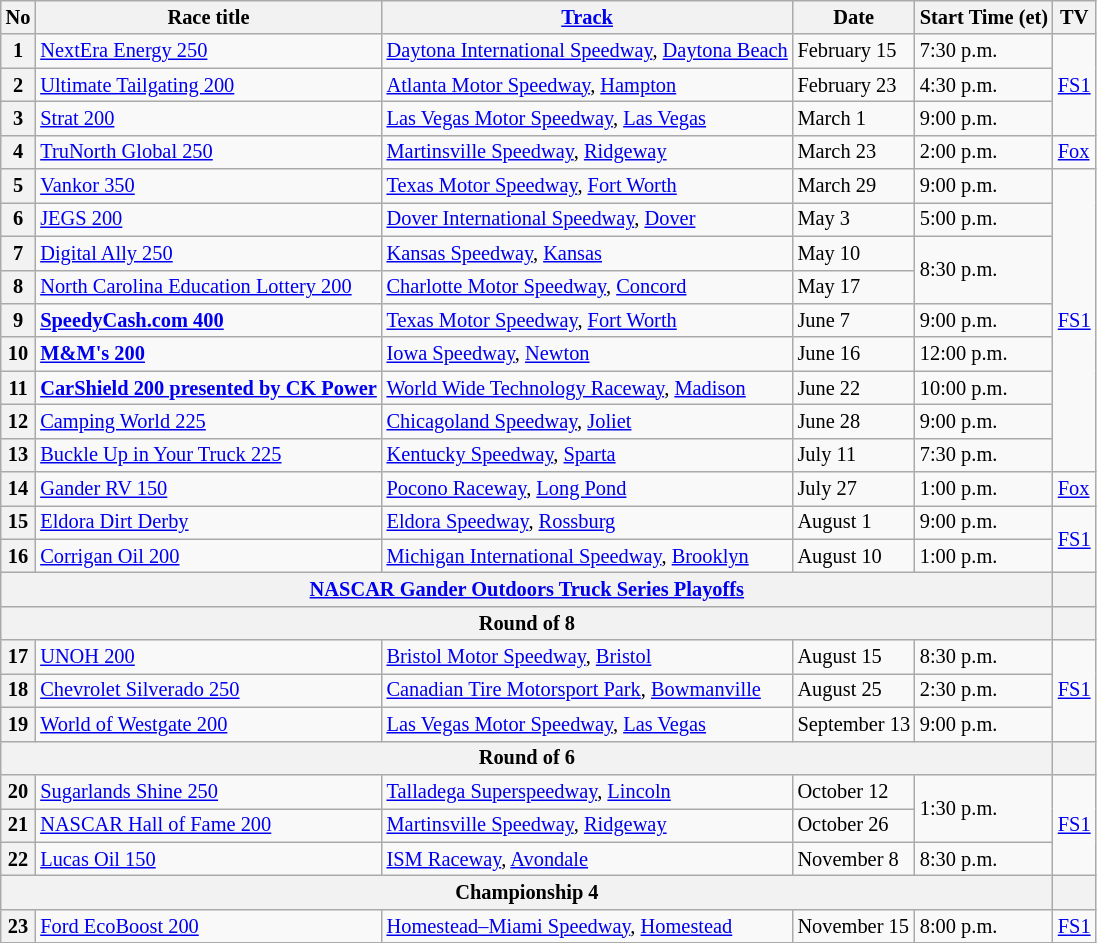<table class="wikitable" style="font-size:85%;">
<tr>
<th>No</th>
<th>Race title</th>
<th><a href='#'>Track</a></th>
<th>Date</th>
<th>Start Time (et)</th>
<th>TV</th>
</tr>
<tr>
<th>1</th>
<td><a href='#'>NextEra Energy 250</a></td>
<td><a href='#'>Daytona International Speedway</a>, <a href='#'>Daytona Beach</a></td>
<td>February 15</td>
<td>7:30 p.m.</td>
<td rowspan=3><a href='#'>FS1</a></td>
</tr>
<tr>
<th>2</th>
<td><a href='#'>Ultimate Tailgating 200</a></td>
<td><a href='#'>Atlanta Motor Speedway</a>, <a href='#'>Hampton</a></td>
<td>February 23</td>
<td>4:30 p.m.</td>
</tr>
<tr>
<th>3</th>
<td><a href='#'>Strat 200</a></td>
<td><a href='#'>Las Vegas Motor Speedway</a>, <a href='#'>Las Vegas</a></td>
<td>March 1</td>
<td>9:00 p.m.</td>
</tr>
<tr>
<th>4</th>
<td><a href='#'>TruNorth Global 250</a></td>
<td><a href='#'>Martinsville Speedway</a>, <a href='#'>Ridgeway</a></td>
<td>March 23</td>
<td>2:00 p.m.</td>
<td><a href='#'>Fox</a></td>
</tr>
<tr>
<th>5</th>
<td><a href='#'>Vankor 350</a></td>
<td><a href='#'>Texas Motor Speedway</a>, <a href='#'>Fort Worth</a></td>
<td>March 29</td>
<td>9:00 p.m.</td>
<td rowspan=9><a href='#'>FS1</a></td>
</tr>
<tr>
<th>6</th>
<td><a href='#'>JEGS 200</a></td>
<td><a href='#'>Dover International Speedway</a>, <a href='#'>Dover</a></td>
<td>May 3</td>
<td>5:00 p.m.</td>
</tr>
<tr>
<th>7</th>
<td><a href='#'>Digital Ally 250</a></td>
<td><a href='#'>Kansas Speedway</a>, <a href='#'>Kansas</a></td>
<td>May 10</td>
<td rowspan=2>8:30 p.m.</td>
</tr>
<tr>
<th>8</th>
<td><a href='#'>North Carolina Education Lottery 200</a></td>
<td><a href='#'>Charlotte Motor Speedway</a>, <a href='#'>Concord</a></td>
<td>May 17</td>
</tr>
<tr>
<th>9</th>
<td><strong><a href='#'>SpeedyCash.com 400</a></strong></td>
<td><a href='#'>Texas Motor Speedway</a>, <a href='#'>Fort Worth</a></td>
<td>June 7</td>
<td>9:00 p.m.</td>
</tr>
<tr>
<th>10</th>
<td><strong><a href='#'>M&M's 200</a></strong></td>
<td><a href='#'>Iowa Speedway</a>, <a href='#'>Newton</a></td>
<td>June 16</td>
<td>12:00 p.m.</td>
</tr>
<tr>
<th>11</th>
<td><strong><a href='#'>CarShield 200 presented by CK Power</a></strong></td>
<td><a href='#'>World Wide Technology Raceway</a>, <a href='#'>Madison</a></td>
<td>June 22</td>
<td>10:00 p.m.</td>
</tr>
<tr>
<th>12</th>
<td><a href='#'>Camping World 225</a></td>
<td><a href='#'>Chicagoland Speedway</a>, <a href='#'>Joliet</a></td>
<td>June 28</td>
<td>9:00 p.m.</td>
</tr>
<tr>
<th>13</th>
<td><a href='#'>Buckle Up in Your Truck 225</a></td>
<td><a href='#'>Kentucky Speedway</a>, <a href='#'>Sparta</a></td>
<td>July 11</td>
<td>7:30 p.m.</td>
</tr>
<tr>
<th>14</th>
<td><a href='#'>Gander RV 150</a></td>
<td><a href='#'>Pocono Raceway</a>, <a href='#'>Long Pond</a></td>
<td>July 27</td>
<td>1:00 p.m.</td>
<td><a href='#'>Fox</a></td>
</tr>
<tr>
<th>15</th>
<td><a href='#'>Eldora Dirt Derby</a></td>
<td><a href='#'>Eldora Speedway</a>, <a href='#'>Rossburg</a></td>
<td>August 1</td>
<td>9:00 p.m.</td>
<td rowspan=2><a href='#'>FS1</a></td>
</tr>
<tr>
<th>16</th>
<td><a href='#'>Corrigan Oil 200</a></td>
<td><a href='#'>Michigan International Speedway</a>, <a href='#'>Brooklyn</a></td>
<td>August 10</td>
<td>1:00 p.m.</td>
</tr>
<tr>
<th colspan="5"><a href='#'>NASCAR Gander Outdoors Truck Series Playoffs</a></th>
<th></th>
</tr>
<tr>
<th colspan="5">Round of 8</th>
<th></th>
</tr>
<tr>
<th>17</th>
<td><a href='#'>UNOH 200</a></td>
<td><a href='#'>Bristol Motor Speedway</a>, <a href='#'>Bristol</a></td>
<td>August 15</td>
<td>8:30 p.m.</td>
<td rowspan=3><a href='#'>FS1</a></td>
</tr>
<tr>
<th>18</th>
<td><a href='#'>Chevrolet Silverado 250</a></td>
<td><a href='#'>Canadian Tire Motorsport Park</a>, <a href='#'>Bowmanville</a></td>
<td>August 25</td>
<td>2:30 p.m.</td>
</tr>
<tr>
<th>19</th>
<td><a href='#'>World of Westgate 200</a></td>
<td><a href='#'>Las Vegas Motor Speedway</a>, <a href='#'>Las Vegas</a></td>
<td>September 13</td>
<td>9:00 p.m.</td>
</tr>
<tr>
<th colspan="5">Round of 6</th>
<th></th>
</tr>
<tr>
<th>20</th>
<td><a href='#'>Sugarlands Shine 250</a></td>
<td><a href='#'>Talladega Superspeedway</a>, <a href='#'>Lincoln</a></td>
<td>October 12</td>
<td rowspan=2>1:30 p.m.</td>
<td rowspan=3><a href='#'>FS1</a></td>
</tr>
<tr>
<th>21</th>
<td><a href='#'>NASCAR Hall of Fame 200</a></td>
<td><a href='#'>Martinsville Speedway</a>, <a href='#'>Ridgeway</a></td>
<td>October 26</td>
</tr>
<tr>
<th>22</th>
<td><a href='#'>Lucas Oil 150</a></td>
<td><a href='#'>ISM Raceway</a>, <a href='#'>Avondale</a></td>
<td>November 8</td>
<td>8:30 p.m.</td>
</tr>
<tr>
<th colspan="5">Championship 4</th>
<th></th>
</tr>
<tr>
<th>23</th>
<td><a href='#'>Ford EcoBoost 200</a></td>
<td><a href='#'>Homestead–Miami Speedway</a>, <a href='#'>Homestead</a></td>
<td>November 15</td>
<td>8:00 p.m.</td>
<td><a href='#'>FS1</a></td>
</tr>
</table>
